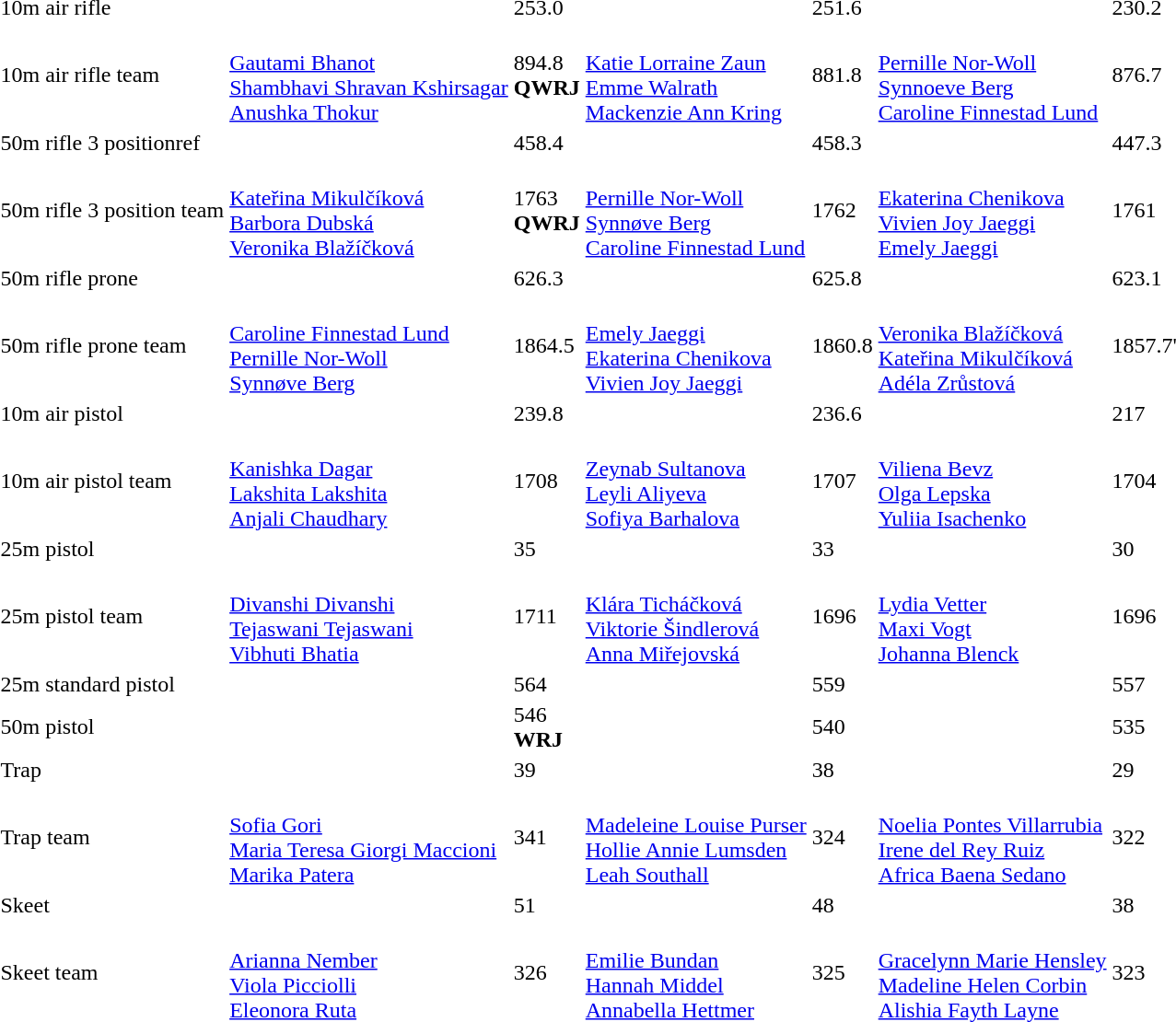<table>
<tr>
<td>10m air rifle</td>
<td></td>
<td>253.0</td>
<td></td>
<td>251.6</td>
<td></td>
<td>230.2</td>
</tr>
<tr>
<td>10m air rifle team</td>
<td><br><a href='#'>Gautami Bhanot</a><br><a href='#'>Shambhavi Shravan Kshirsagar</a><br><a href='#'>Anushka Thokur</a></td>
<td>894.8<br><strong>QWRJ</strong></td>
<td><br><a href='#'>Katie Lorraine Zaun</a><br><a href='#'>Emme Walrath</a><br><a href='#'>Mackenzie Ann Kring</a></td>
<td>881.8</td>
<td><br><a href='#'>Pernille Nor-Woll</a><br><a href='#'>Synnoeve Berg</a><br><a href='#'>Caroline Finnestad Lund</a></td>
<td>876.7</td>
</tr>
<tr>
<td>50m rifle 3 positionref</td>
<td></td>
<td>458.4</td>
<td></td>
<td>458.3</td>
<td></td>
<td>447.3</td>
</tr>
<tr>
<td>50m rifle 3 position team</td>
<td><br><a href='#'>Kateřina Mikulčíková</a><br><a href='#'>Barbora Dubská</a><br><a href='#'>Veronika Blažíčková</a></td>
<td>1763<br><strong>QWRJ</strong></td>
<td><br><a href='#'>Pernille Nor-Woll</a><br><a href='#'>Synnøve Berg</a><br><a href='#'>Caroline Finnestad Lund</a></td>
<td>1762</td>
<td><br><a href='#'>Ekaterina Chenikova</a><br><a href='#'>Vivien Joy Jaeggi</a><br><a href='#'>Emely Jaeggi</a></td>
<td>1761</td>
</tr>
<tr>
<td>50m rifle prone</td>
<td></td>
<td>626.3</td>
<td></td>
<td>625.8</td>
<td></td>
<td>623.1</td>
</tr>
<tr>
<td>50m rifle prone team</td>
<td><br><a href='#'>Caroline Finnestad Lund</a><br><a href='#'>Pernille Nor-Woll</a><br><a href='#'>Synnøve Berg</a></td>
<td>1864.5</td>
<td><br><a href='#'>Emely Jaeggi</a><br><a href='#'>Ekaterina Chenikova</a><br><a href='#'>Vivien Joy Jaeggi</a></td>
<td>1860.8</td>
<td><br><a href='#'>Veronika Blažíčková</a><br><a href='#'>Kateřina Mikulčíková</a><br><a href='#'>Adéla Zrůstová</a></td>
<td>1857.7'</td>
</tr>
<tr>
<td>10m air pistol</td>
<td></td>
<td>239.8</td>
<td></td>
<td>236.6</td>
<td></td>
<td>217</td>
</tr>
<tr>
<td>10m air pistol team</td>
<td><br><a href='#'>Kanishka Dagar</a><br><a href='#'>Lakshita Lakshita</a><br><a href='#'>Anjali Chaudhary</a></td>
<td>1708</td>
<td><br><a href='#'>Zeynab Sultanova</a><br><a href='#'>Leyli Aliyeva</a><br><a href='#'>Sofiya Barhalova</a></td>
<td>1707</td>
<td><br><a href='#'>Viliena Bevz</a><br><a href='#'>Olga Lepska</a><br><a href='#'>Yuliia Isachenko</a></td>
<td>1704</td>
</tr>
<tr>
<td>25m pistol</td>
<td></td>
<td>35</td>
<td></td>
<td>33</td>
<td></td>
<td>30</td>
</tr>
<tr>
<td>25m pistol team</td>
<td><br><a href='#'>Divanshi Divanshi</a><br><a href='#'>Tejaswani Tejaswani</a><br><a href='#'>Vibhuti Bhatia</a></td>
<td>1711</td>
<td><br><a href='#'>Klára Ticháčková</a><br><a href='#'>Viktorie Šindlerová</a><br><a href='#'>Anna Miřejovská</a></td>
<td>1696</td>
<td><br><a href='#'>Lydia Vetter</a><br><a href='#'>Maxi Vogt</a><br><a href='#'>Johanna Blenck</a></td>
<td>1696</td>
</tr>
<tr>
<td>25m standard pistol</td>
<td></td>
<td>564</td>
<td></td>
<td>559</td>
<td></td>
<td>557</td>
</tr>
<tr>
<td>50m pistol</td>
<td></td>
<td>546 <br><strong>WRJ</strong></td>
<td></td>
<td>540</td>
<td></td>
<td>535</td>
</tr>
<tr>
<td>Trap</td>
<td></td>
<td>39</td>
<td></td>
<td>38</td>
<td></td>
<td>29</td>
</tr>
<tr>
<td>Trap team</td>
<td><br><a href='#'>Sofia Gori</a><br><a href='#'>Maria Teresa Giorgi Maccioni</a><br><a href='#'>Marika Patera</a></td>
<td>341</td>
<td><br><a href='#'>Madeleine Louise Purser</a><br><a href='#'>Hollie Annie Lumsden</a><br><a href='#'>Leah Southall</a></td>
<td>324</td>
<td><br><a href='#'>Noelia Pontes Villarrubia</a><br><a href='#'>Irene del Rey Ruiz</a><br><a href='#'>Africa Baena Sedano</a></td>
<td>322</td>
</tr>
<tr>
<td>Skeet</td>
<td></td>
<td>51</td>
<td></td>
<td>48</td>
<td></td>
<td>38</td>
</tr>
<tr>
<td>Skeet team</td>
<td><br><a href='#'>Arianna Nember</a><br><a href='#'>Viola Picciolli</a><br><a href='#'>Eleonora Ruta</a></td>
<td>326</td>
<td><br><a href='#'>Emilie Bundan</a><br><a href='#'>Hannah Middel</a><br><a href='#'>Annabella Hettmer</a></td>
<td>325</td>
<td><br><a href='#'>Gracelynn Marie Hensley</a><br><a href='#'>Madeline Helen Corbin</a><br><a href='#'>Alishia Fayth Layne</a></td>
<td>323</td>
</tr>
</table>
